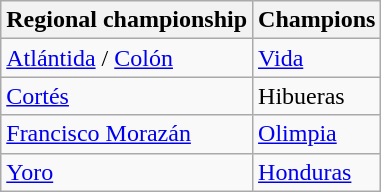<table class="wikitable">
<tr>
<th>Regional championship</th>
<th>Champions</th>
</tr>
<tr>
<td><a href='#'>Atlántida</a> / <a href='#'>Colón</a></td>
<td><a href='#'>Vida</a></td>
</tr>
<tr>
<td><a href='#'>Cortés</a></td>
<td>Hibueras</td>
</tr>
<tr>
<td><a href='#'>Francisco Morazán</a></td>
<td><a href='#'>Olimpia</a></td>
</tr>
<tr>
<td><a href='#'>Yoro</a></td>
<td><a href='#'>Honduras</a></td>
</tr>
</table>
